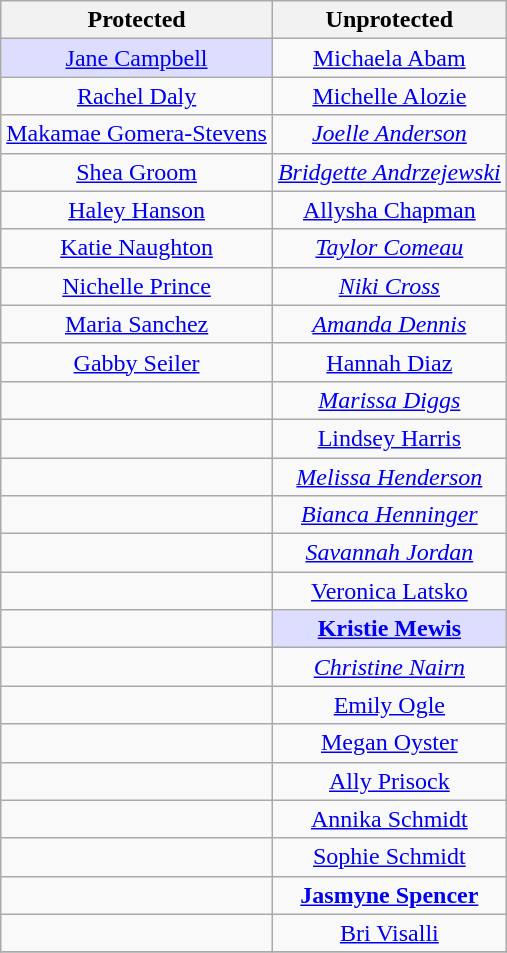<table class="wikitable" style="text-align:center">
<tr>
<th scope="col">Protected</th>
<th scope="col">Unprotected</th>
</tr>
<tr>
<td style="background:#ddf;"><a href='#'>Jane Campbell</a></td>
<td><a href='#'>Michaela Abam</a></td>
</tr>
<tr>
<td><a href='#'>Rachel Daly</a></td>
<td><a href='#'>Michelle Alozie</a></td>
</tr>
<tr>
<td><a href='#'>Makamae Gomera-Stevens</a></td>
<td><em><a href='#'>Joelle Anderson</a></em></td>
</tr>
<tr>
<td><a href='#'>Shea Groom</a></td>
<td><em><a href='#'>Bridgette Andrzejewski</a></em></td>
</tr>
<tr>
<td><a href='#'>Haley Hanson</a></td>
<td><a href='#'>Allysha Chapman</a></td>
</tr>
<tr>
<td><a href='#'>Katie Naughton</a></td>
<td><em><a href='#'>Taylor Comeau</a></em></td>
</tr>
<tr>
<td><a href='#'>Nichelle Prince</a></td>
<td><em><a href='#'>Niki Cross</a></em></td>
</tr>
<tr>
<td><a href='#'>Maria Sanchez</a></td>
<td><em><a href='#'>Amanda Dennis</a></em></td>
</tr>
<tr>
<td><a href='#'>Gabby Seiler</a></td>
<td><a href='#'>Hannah Diaz</a></td>
</tr>
<tr>
<td></td>
<td><em><a href='#'>Marissa Diggs</a></em></td>
</tr>
<tr>
<td></td>
<td><a href='#'>Lindsey Harris</a></td>
</tr>
<tr>
<td></td>
<td><em><a href='#'>Melissa Henderson</a></em></td>
</tr>
<tr>
<td></td>
<td><em><a href='#'>Bianca Henninger</a></em></td>
</tr>
<tr>
<td></td>
<td><em><a href='#'>Savannah Jordan</a></em></td>
</tr>
<tr>
<td></td>
<td><a href='#'>Veronica Latsko</a></td>
</tr>
<tr>
<td></td>
<td style="background:#ddf;"><strong><a href='#'>Kristie Mewis</a></strong></td>
</tr>
<tr>
<td></td>
<td><em><a href='#'>Christine Nairn</a></em></td>
</tr>
<tr>
<td></td>
<td><a href='#'>Emily Ogle</a></td>
</tr>
<tr>
<td></td>
<td><a href='#'>Megan Oyster</a></td>
</tr>
<tr>
<td></td>
<td><a href='#'>Ally Prisock</a></td>
</tr>
<tr>
<td></td>
<td><a href='#'>Annika Schmidt</a></td>
</tr>
<tr>
<td></td>
<td><a href='#'>Sophie Schmidt</a></td>
</tr>
<tr>
<td></td>
<td><strong><a href='#'>Jasmyne Spencer</a></strong></td>
</tr>
<tr>
<td></td>
<td><a href='#'>Bri Visalli</a></td>
</tr>
<tr>
</tr>
</table>
